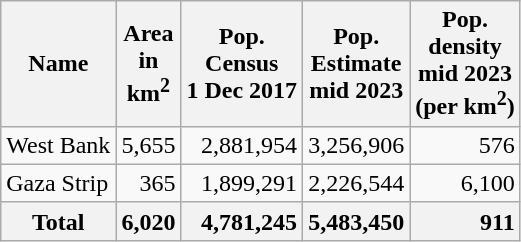<table class="wikitable sortable">
<tr>
<th>Name</th>
<th>Area<br>in<br>km<sup>2</sup></th>
<th>Pop.<br>Census<br>1 Dec 2017</th>
<th>Pop.<br>Estimate<br>mid 2023</th>
<th>Pop.<br> density<br>mid 2023<br>(per km<sup>2</sup>)</th>
</tr>
<tr>
<td>West Bank </td>
<td style="text-align:right">5,655</td>
<td style="text-align:right">2,881,954</td>
<td style="text-align:right">3,256,906</td>
<td style="text-align:right">576</td>
</tr>
<tr>
<td>Gaza Strip </td>
<td style="text-align:right">365</td>
<td style="text-align:right">1,899,291</td>
<td style="text-align:right">2,226,544</td>
<td style="text-align:right">6,100</td>
</tr>
<tr>
<th>Total</th>
<th style="text-align:right">6,020</th>
<th style="text-align:right">4,781,245</th>
<th style="text-align:right">5,483,450</th>
<th style="text-align:right">911</th>
</tr>
</table>
